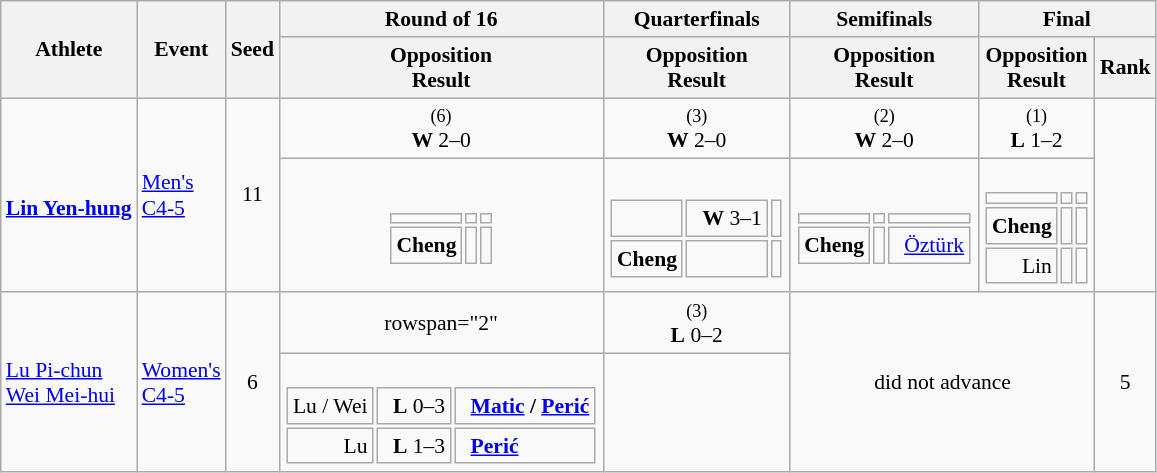<table class=wikitable style="font-size:90%">
<tr>
<th rowspan="2">Athlete</th>
<th rowspan="2">Event</th>
<th rowspan="2">Seed</th>
<th>Round of 16</th>
<th>Quarterfinals</th>
<th>Semifinals</th>
<th colspan="2">Final</th>
</tr>
<tr>
<th>Opposition<br>Result</th>
<th>Opposition<br>Result</th>
<th>Opposition<br>Result</th>
<th>Opposition<br>Result</th>
<th>Rank</th>
</tr>
<tr align=center>
<td align=left rowspan="2"><strong><br><a href='#'>Lin Yen-hung</a></strong></td>
<td align=left rowspan="2"><a href='#'>Men's<br>C4-5</a></td>
<td rowspan="2">11</td>
<td> <small>(6)</small><br><strong>W</strong> 2–0</td>
<td> <small>(3)</small><br><strong>W</strong> 2–0</td>
<td> <small>(2)</small><br><strong>W</strong> 2–0</td>
<td> <small>(1)</small><br><strong>L</strong> 1–2</td>
<td rowspan="2"></td>
</tr>
<tr align="center">
<td><br><table>
<tr>
<td align=right></td>
<td></td>
<td align=left></td>
</tr>
<tr>
<td align=right><strong>Cheng</strong></td>
<td></td>
<td align=left></td>
</tr>
</table>
</td>
<td><br><table>
<tr>
<td align=right></td>
<td>  <strong>W</strong> 3–1</td>
<td align=left></td>
</tr>
<tr>
<td align=right><strong>Cheng</strong></td>
<td></td>
<td align=left></td>
</tr>
</table>
</td>
<td><br><table>
<tr>
<td align=right></td>
<td></td>
<td align=left></td>
</tr>
<tr>
<td align=right><strong>Cheng</strong></td>
<td></td>
<td align=left>  <a href='#'>Öztürk</a></td>
</tr>
</table>
</td>
<td><br><table>
<tr>
<td align=right></td>
<td></td>
<td align=left><strong></strong></td>
</tr>
<tr>
<td align=right><strong>Cheng</strong></td>
<td></td>
<td align=left></td>
</tr>
<tr>
<td align=right>Lin</td>
<td></td>
<td align=left><strong></strong></td>
</tr>
</table>
</td>
</tr>
<tr align=center>
<td align=left rowspan="2"><a href='#'>Lu Pi-chun</a><br><a href='#'>Wei Mei-hui</a></td>
<td align=left rowspan="2"><a href='#'>Women's<br>C4-5</a></td>
<td rowspan="2">6</td>
<td>rowspan="2" </td>
<td> <small>(3)</small><br><strong>L</strong> 0–2</td>
<td rowspan="2" colspan="2">did not advance</td>
<td rowspan="2">5</td>
</tr>
<tr align="center">
<td><br><table>
<tr>
<td align=right>Lu / Wei</td>
<td>  <strong>L</strong> 0–3</td>
<td align=left>  <strong><a href='#'>Matic</a> / <a href='#'>Perić</a></strong></td>
</tr>
<tr>
<td align=right>Lu</td>
<td>  <strong>L</strong> 1–3</td>
<td align=left>  <strong><a href='#'>Perić</a></strong></td>
</tr>
</table>
</td>
</tr>
</table>
